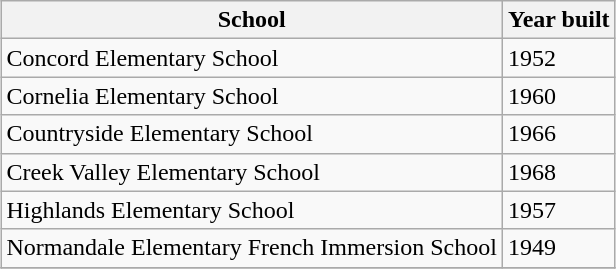<table class="wikitable" style="margin: 1em auto 1em auto">
<tr>
<th>School</th>
<th>Year built</th>
</tr>
<tr>
<td>Concord Elementary School</td>
<td>1952</td>
</tr>
<tr>
<td>Cornelia Elementary School</td>
<td>1960</td>
</tr>
<tr>
<td>Countryside Elementary School</td>
<td>1966</td>
</tr>
<tr>
<td>Creek Valley Elementary School</td>
<td>1968</td>
</tr>
<tr>
<td>Highlands Elementary School</td>
<td>1957</td>
</tr>
<tr>
<td>Normandale Elementary French Immersion School</td>
<td>1949</td>
</tr>
<tr>
</tr>
</table>
